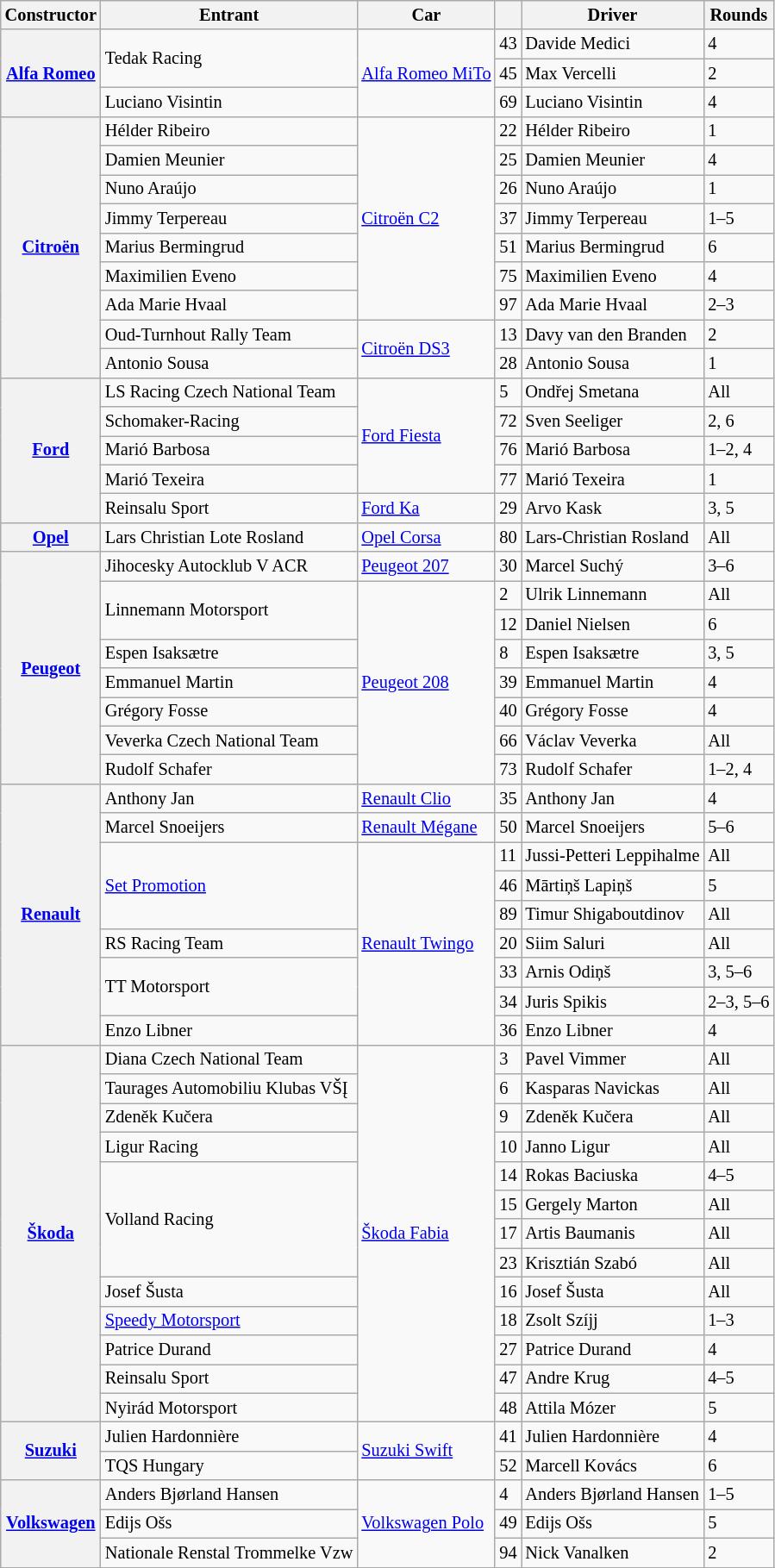<table class="wikitable" style="font-size:85%;">
<tr>
<th>Constructor</th>
<th>Entrant</th>
<th>Car</th>
<th></th>
<th>Driver</th>
<th>Rounds</th>
</tr>
<tr>
<th rowspan=3><a href='#'>Alfa Romeo</a></th>
<td rowspan=2> Tedak Racing</td>
<td rowspan=3><a href='#'>Alfa Romeo MiTo</a></td>
<td>43</td>
<td> Davide Medici</td>
<td>4</td>
</tr>
<tr>
<td>45</td>
<td> Max Vercelli</td>
<td>2</td>
</tr>
<tr>
<td> Luciano Visintin</td>
<td>69</td>
<td> Luciano Visintin</td>
<td>4</td>
</tr>
<tr>
<th rowspan=9><a href='#'>Citroën</a></th>
<td> Hélder Ribeiro</td>
<td rowspan=7><a href='#'>Citroën C2</a></td>
<td>22</td>
<td> Hélder Ribeiro</td>
<td>1</td>
</tr>
<tr>
<td> Damien Meunier</td>
<td>25</td>
<td> Damien Meunier</td>
<td>4</td>
</tr>
<tr>
<td> Nuno Araújo</td>
<td>26</td>
<td> Nuno Araújo</td>
<td>1</td>
</tr>
<tr>
<td> Jimmy Terpereau</td>
<td>37</td>
<td> Jimmy Terpereau</td>
<td>1–5</td>
</tr>
<tr>
<td> Marius Bermingrud</td>
<td>51</td>
<td> Marius Bermingrud</td>
<td>6</td>
</tr>
<tr>
<td> Maximilien Eveno</td>
<td>75</td>
<td> Maximilien Eveno</td>
<td>4</td>
</tr>
<tr>
<td> Ada Marie Hvaal</td>
<td>97</td>
<td> Ada Marie Hvaal</td>
<td>2–3</td>
</tr>
<tr>
<td> Oud-Turnhout Rally Team</td>
<td rowspan=2><a href='#'>Citroën DS3</a></td>
<td>13</td>
<td> Davy van den Branden</td>
<td>2</td>
</tr>
<tr>
<td> Antonio Sousa</td>
<td>28</td>
<td> Antonio Sousa</td>
<td>1</td>
</tr>
<tr>
<th rowspan=5><a href='#'>Ford</a></th>
<td> LS Racing Czech National Team</td>
<td rowspan=4><a href='#'>Ford Fiesta</a></td>
<td>5</td>
<td> Ondřej Smetana</td>
<td>All</td>
</tr>
<tr>
<td> Schomaker-Racing</td>
<td>72</td>
<td> Sven Seeliger</td>
<td>2, 6</td>
</tr>
<tr>
<td> Marió Barbosa</td>
<td>76</td>
<td> Marió Barbosa</td>
<td>1–2, 4</td>
</tr>
<tr>
<td> Marió Texeira</td>
<td>77</td>
<td> Marió Texeira</td>
<td>1</td>
</tr>
<tr>
<td> Reinsalu Sport</td>
<td><a href='#'>Ford Ka</a></td>
<td>29</td>
<td> Arvo Kask</td>
<td>3, 5</td>
</tr>
<tr>
<th><a href='#'>Opel</a></th>
<td> Lars Christian Lote Rosland</td>
<td><a href='#'>Opel Corsa</a></td>
<td>80</td>
<td> Lars-Christian Rosland</td>
<td>All</td>
</tr>
<tr>
<th rowspan=8><a href='#'>Peugeot</a></th>
<td> Jihocesky Autocklub V ACR</td>
<td><a href='#'>Peugeot 207</a></td>
<td>30</td>
<td> Marcel Suchý</td>
<td>3–6</td>
</tr>
<tr>
<td rowspan=2> Linnemann Motorsport</td>
<td rowspan=7><a href='#'>Peugeot 208</a></td>
<td>2</td>
<td> Ulrik Linnemann</td>
<td>All</td>
</tr>
<tr>
<td>12</td>
<td> Daniel Nielsen</td>
<td>6</td>
</tr>
<tr>
<td> Espen Isaksætre</td>
<td>8</td>
<td> Espen Isaksætre</td>
<td>3, 5</td>
</tr>
<tr>
<td> Emmanuel Martin</td>
<td>39</td>
<td> Emmanuel Martin</td>
<td>4</td>
</tr>
<tr>
<td> Grégory Fosse</td>
<td>40</td>
<td> Grégory Fosse</td>
<td>4</td>
</tr>
<tr>
<td> Veverka Czech National Team</td>
<td>66</td>
<td> Václav Veverka</td>
<td>All</td>
</tr>
<tr>
<td> Rudolf Schafer</td>
<td>73</td>
<td> Rudolf Schafer</td>
<td>1–2, 4</td>
</tr>
<tr>
<th rowspan=9><a href='#'>Renault</a></th>
<td> Anthony Jan</td>
<td><a href='#'>Renault Clio</a></td>
<td>35</td>
<td> Anthony Jan</td>
<td>4</td>
</tr>
<tr>
<td> Marcel Snoeijers</td>
<td><a href='#'>Renault Mégane</a></td>
<td>50</td>
<td> Marcel Snoeijers</td>
<td>5–6</td>
</tr>
<tr>
<td rowspan=3> <a href='#'>Set Promotion</a></td>
<td rowspan=7><a href='#'>Renault Twingo</a></td>
<td>11</td>
<td> Jussi-Petteri Leppihalme</td>
<td>All</td>
</tr>
<tr>
<td>46</td>
<td> Mārtiņš Lapiņš</td>
<td>5</td>
</tr>
<tr>
<td>89</td>
<td> Timur Shigaboutdinov</td>
<td>All</td>
</tr>
<tr>
<td> RS Racing Team</td>
<td>20</td>
<td> Siim Saluri</td>
<td>All</td>
</tr>
<tr>
<td rowspan=2> TT Motorsport</td>
<td>33</td>
<td>  Arnis Odiņš</td>
<td>3, 5–6</td>
</tr>
<tr>
<td>34</td>
<td> Juris Spikis</td>
<td>2–3, 5–6</td>
</tr>
<tr>
<td> Enzo Libner</td>
<td>36</td>
<td> Enzo Libner</td>
<td>4</td>
</tr>
<tr>
<th rowspan=13><a href='#'>Škoda</a></th>
<td> Diana Czech National Team</td>
<td rowspan=13><a href='#'>Škoda Fabia</a></td>
<td>3</td>
<td> Pavel Vimmer</td>
<td>All</td>
</tr>
<tr>
<td> Taurages Automobiliu Klubas VŠĮ</td>
<td>6</td>
<td> Kasparas Navickas</td>
<td>All</td>
</tr>
<tr>
<td> Zdeněk Kučera</td>
<td>9</td>
<td> Zdeněk Kučera</td>
<td>All</td>
</tr>
<tr>
<td> Ligur Racing</td>
<td>10</td>
<td> Janno Ligur</td>
<td>All</td>
</tr>
<tr>
<td rowspan=4> Volland Racing</td>
<td>14</td>
<td> Rokas Baciuska</td>
<td>4–5</td>
</tr>
<tr>
<td>15</td>
<td> Gergely Marton</td>
<td>All</td>
</tr>
<tr>
<td>17</td>
<td> Artis Baumanis</td>
<td>All</td>
</tr>
<tr>
<td>23</td>
<td> Krisztián Szabó</td>
<td>All</td>
</tr>
<tr>
<td> Josef Šusta</td>
<td>16</td>
<td> Josef Šusta</td>
<td>All</td>
</tr>
<tr>
<td> <a href='#'>Speedy Motorsport</a></td>
<td>18</td>
<td> Zsolt Szíjj</td>
<td>1–3</td>
</tr>
<tr>
<td> Patrice Durand</td>
<td>27</td>
<td> Patrice Durand</td>
<td>4</td>
</tr>
<tr>
<td> Reinsalu Sport</td>
<td>47</td>
<td> Andre Krug</td>
<td>4–5</td>
</tr>
<tr>
<td> Nyirád Motorsport</td>
<td>48</td>
<td> Attila Mózer</td>
<td>5</td>
</tr>
<tr>
<th rowspan=2><a href='#'>Suzuki</a></th>
<td> Julien Hardonnière</td>
<td rowspan=2><a href='#'>Suzuki Swift</a></td>
<td>41</td>
<td> Julien Hardonnière</td>
<td>4</td>
</tr>
<tr>
<td> TQS Hungary</td>
<td>52</td>
<td> Marcell Kovács</td>
<td>6</td>
</tr>
<tr>
<th rowspan=3><a href='#'>Volkswagen</a></th>
<td> Anders Bjørland Hansen</td>
<td rowspan=3><a href='#'>Volkswagen Polo</a></td>
<td>4</td>
<td> Anders Bjørland Hansen</td>
<td>1–5</td>
</tr>
<tr>
<td> Edijs Ošs</td>
<td>49</td>
<td> Edijs Ošs</td>
<td>5</td>
</tr>
<tr>
<td> Nationale Renstal Trommelke Vzw</td>
<td>94</td>
<td> Nick Vanalken</td>
<td>2</td>
</tr>
<tr>
</tr>
</table>
